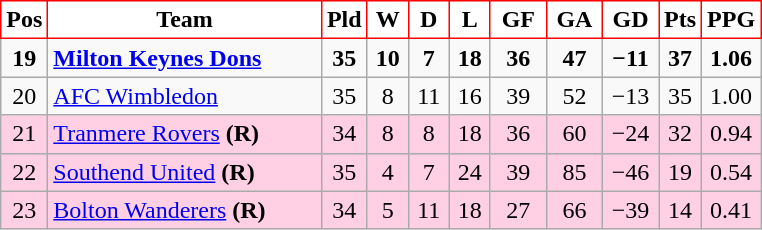<table class="wikitable" style="text-align: center;">
<tr>
<th width=20 style="background:#FFFFFF; color:black; border:1px solid red;">Pos</th>
<th width=175 style="background:#FFFFFF; color:black; border:1px solid red;">Team</th>
<th width=20 style="background:#FFFFFF; color:black; border:1px solid red;">Pld</th>
<th width=20 style="background:#FFFFFF; color:black; border:1px solid red;">W</th>
<th width=20 style="background:#FFFFFF; color:black; border:1px solid red;">D</th>
<th width=20 style="background:#FFFFFF; color:black; border:1px solid red;">L</th>
<th width=30 style="background:#FFFFFF; color:black; border:1px solid red;">GF</th>
<th width=30 style="background:#FFFFFF; color:black; border:1px solid red;">GA</th>
<th width=30 style="background:#FFFFFF; color:black; border:1px solid red;">GD</th>
<th width=20 style="background:#FFFFFF; color:black; border:1px solid red;">Pts</th>
<th width=20 style="background:#FFFFFF; color:black; border:1px solid red;">PPG</th>
</tr>
<tr bgcolor =>
<td><strong>19</strong></td>
<td align=left><strong><a href='#'>Milton Keynes Dons</a></strong></td>
<td><strong>35</strong></td>
<td><strong>10</strong></td>
<td><strong>7</strong></td>
<td><strong>18</strong></td>
<td><strong>36</strong></td>
<td><strong>47</strong></td>
<td><strong>−11</strong></td>
<td><strong>37</strong></td>
<td><strong>1.06</strong></td>
</tr>
<tr bgcolor =>
<td>20</td>
<td align=left><a href='#'>AFC Wimbledon</a></td>
<td>35</td>
<td>8</td>
<td>11</td>
<td>16</td>
<td>39</td>
<td>52</td>
<td>−13</td>
<td>35</td>
<td>1.00</td>
</tr>
<tr bgcolor = "#ffd0e3">
<td>21</td>
<td align=left><a href='#'>Tranmere Rovers</a> <strong>(R)</strong></td>
<td>34</td>
<td>8</td>
<td>8</td>
<td>18</td>
<td>36</td>
<td>60</td>
<td>−24</td>
<td>32</td>
<td>0.94</td>
</tr>
<tr bgcolor = "#ffd0e3">
<td>22</td>
<td align=left><a href='#'>Southend United</a> <strong>(R)</strong></td>
<td>35</td>
<td>4</td>
<td>7</td>
<td>24</td>
<td>39</td>
<td>85</td>
<td>−46</td>
<td>19</td>
<td>0.54</td>
</tr>
<tr bgcolor = "#ffd0e3">
<td>23</td>
<td align=left><a href='#'>Bolton Wanderers</a> <strong>(R)</strong></td>
<td>34</td>
<td>5</td>
<td>11</td>
<td>18</td>
<td>27</td>
<td>66</td>
<td>−39</td>
<td>14</td>
<td>0.41</td>
</tr>
</table>
